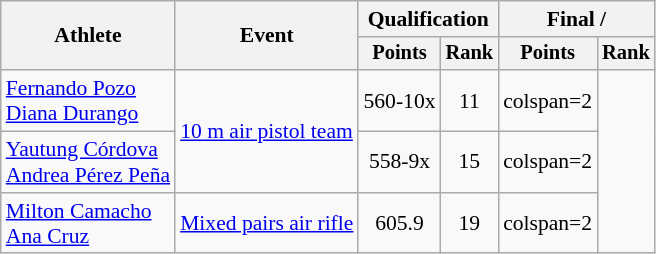<table class=wikitable style=font-size:90%;text-align:center>
<tr>
<th rowspan=2>Athlete</th>
<th rowspan=2>Event</th>
<th colspan=2>Qualification</th>
<th colspan=2>Final / </th>
</tr>
<tr style=font-size:95%>
<th>Points</th>
<th>Rank</th>
<th>Points</th>
<th>Rank</th>
</tr>
<tr align=center>
<td align=left><a href='#'>Fernando Pozo</a><br><a href='#'>Diana Durango</a></td>
<td align=left rowspan=2><a href='#'>10 m air pistol team</a></td>
<td>560-10x</td>
<td>11</td>
<td>colspan=2 </td>
</tr>
<tr align=center>
<td align=left><a href='#'>Yautung Córdova</a><br><a href='#'>Andrea Pérez Peña</a></td>
<td>558-9x</td>
<td>15</td>
<td>colspan=2 </td>
</tr>
<tr align=center>
<td align=left><a href='#'>Milton Camacho</a><br><a href='#'>Ana Cruz</a></td>
<td align=left rowspan=2><a href='#'>Mixed pairs air rifle</a></td>
<td>605.9</td>
<td>19</td>
<td>colspan=2 </td>
</tr>
</table>
